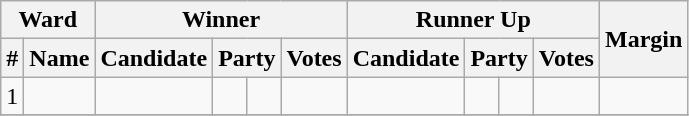<table class="wikitable sortable" style="text-align:center;">
<tr>
<th colspan="2">Ward</th>
<th colspan="4">Winner</th>
<th colspan="4">Runner Up</th>
<th rowspan="2">Margin</th>
</tr>
<tr>
<th>#</th>
<th>Name</th>
<th>Candidate</th>
<th colspan="2">Party</th>
<th>Votes</th>
<th>Candidate</th>
<th colspan="2">Party</th>
<th>Votes</th>
</tr>
<tr>
<td>1</td>
<td></td>
<td></td>
<td></td>
<td></td>
<td></td>
<td></td>
<td></td>
<td></td>
<td></td>
<td></td>
</tr>
<tr>
</tr>
</table>
